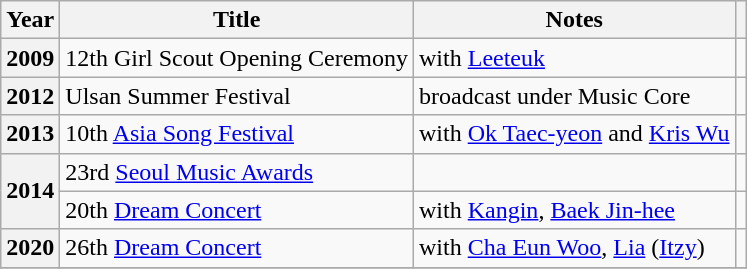<table class="wikitable sortable plainrowheaders">
<tr>
<th scope="col">Year</th>
<th scope="col">Title</th>
<th scope="col">Notes</th>
<th scope="col" class="unsortable"></th>
</tr>
<tr>
<th scope="row">2009</th>
<td>12th Girl Scout Opening Ceremony</td>
<td>with <a href='#'>Leeteuk</a></td>
<td></td>
</tr>
<tr>
<th scope="row">2012</th>
<td>Ulsan Summer Festival</td>
<td>broadcast under Music Core</td>
<td></td>
</tr>
<tr>
<th scope="row">2013</th>
<td>10th <a href='#'>Asia Song Festival</a></td>
<td>with <a href='#'>Ok Taec-yeon</a> and <a href='#'>Kris Wu</a></td>
<td></td>
</tr>
<tr>
<th scope="row"rowspan="2">2014</th>
<td>23rd <a href='#'>Seoul Music Awards</a></td>
<td></td>
<td></td>
</tr>
<tr>
<td>20th <a href='#'>Dream Concert</a></td>
<td>with <a href='#'>Kangin</a>, <a href='#'>Baek Jin-hee</a></td>
<td></td>
</tr>
<tr>
<th scope="row">2020</th>
<td>26th <a href='#'>Dream Concert</a></td>
<td>with <a href='#'>Cha Eun Woo</a>, <a href='#'>Lia</a> (<a href='#'>Itzy</a>)</td>
<td></td>
</tr>
<tr>
</tr>
</table>
